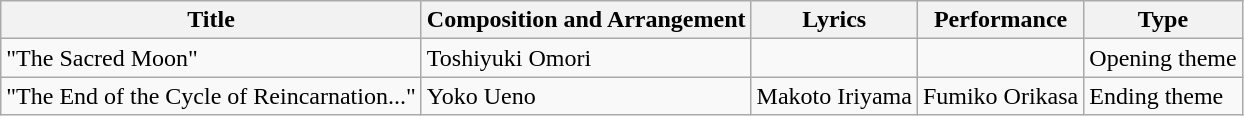<table class="wikitable" style="width: auto;">
<tr>
<th>Title</th>
<th>Composition and Arrangement</th>
<th>Lyrics</th>
<th>Performance</th>
<th>Type</th>
</tr>
<tr>
<td>"The Sacred Moon"</td>
<td>Toshiyuki Omori</td>
<td></td>
<td></td>
<td>Opening theme</td>
</tr>
<tr>
<td>"The End of the Cycle of Reincarnation..."</td>
<td>Yoko Ueno</td>
<td>Makoto Iriyama</td>
<td>Fumiko Orikasa</td>
<td>Ending theme</td>
</tr>
</table>
